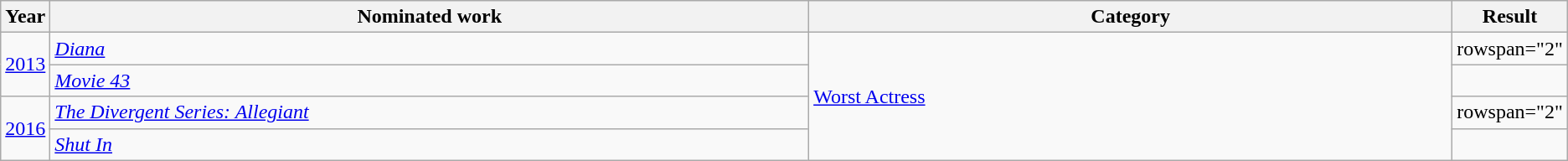<table class=wikitable>
<tr>
<th scope="col" style="width:1em;">Year</th>
<th scope="col" style="width:39em;">Nominated work</th>
<th scope="col" style="width:33em;">Category</th>
<th scope="col" style="width:5em;">Result</th>
</tr>
<tr>
<td rowspan="2"><a href='#'>2013</a></td>
<td><em><a href='#'>Diana</a></em></td>
<td rowspan="4"><a href='#'>Worst Actress</a></td>
<td>rowspan="2" </td>
</tr>
<tr>
<td><em><a href='#'>Movie 43</a></em></td>
</tr>
<tr>
<td rowspan="2"><a href='#'>2016</a></td>
<td><em><a href='#'>The Divergent Series: Allegiant</a></em></td>
<td>rowspan="2"  </td>
</tr>
<tr>
<td><em><a href='#'>Shut In</a></em></td>
</tr>
</table>
